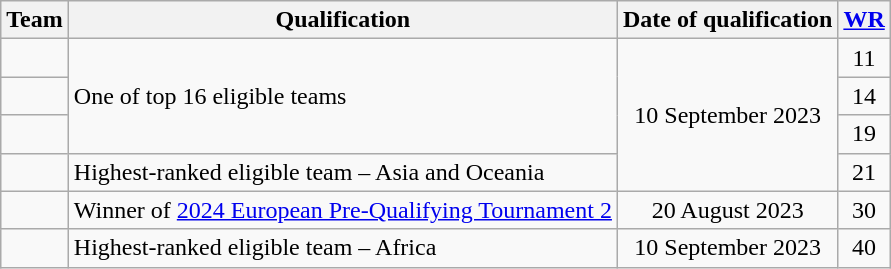<table class="wikitable sortable">
<tr>
<th>Team</th>
<th>Qualification</th>
<th>Date of qualification</th>
<th><a href='#'>WR</a></th>
</tr>
<tr>
<td></td>
<td rowspan=3>One of top 16 eligible teams</td>
<td align=center rowspan=4>10 September 2023</td>
<td align=center>11</td>
</tr>
<tr>
<td></td>
<td align=center>14</td>
</tr>
<tr>
<td></td>
<td align=center>19</td>
</tr>
<tr>
<td></td>
<td>Highest-ranked eligible team – Asia and Oceania</td>
<td align=center>21</td>
</tr>
<tr>
<td></td>
<td>Winner of <a href='#'>2024 European Pre-Qualifying Tournament 2</a></td>
<td align=center>20 August 2023</td>
<td align=center>30</td>
</tr>
<tr>
<td></td>
<td>Highest-ranked eligible team – Africa</td>
<td align=center>10 September 2023</td>
<td align=center>40</td>
</tr>
</table>
